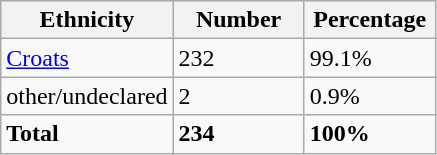<table class="wikitable">
<tr>
<th width="100px">Ethnicity</th>
<th width="80px">Number</th>
<th width="80px">Percentage</th>
</tr>
<tr>
<td><a href='#'>Croats</a></td>
<td>232</td>
<td>99.1%</td>
</tr>
<tr>
<td>other/undeclared</td>
<td>2</td>
<td>0.9%</td>
</tr>
<tr>
<td><strong>Total</strong></td>
<td><strong>234</strong></td>
<td><strong>100%</strong></td>
</tr>
</table>
